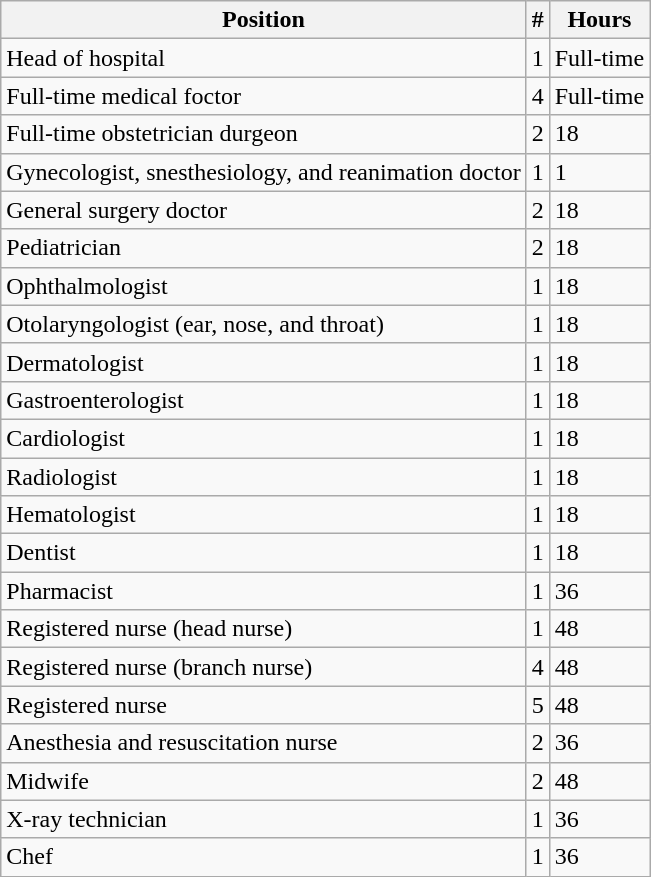<table class="wikitable">
<tr>
<th>Position</th>
<th>#</th>
<th>Hours</th>
</tr>
<tr>
<td>Head of hospital</td>
<td>1</td>
<td>Full-time</td>
</tr>
<tr>
<td>Full-time medical foctor</td>
<td>4</td>
<td>Full-time</td>
</tr>
<tr>
<td>Full-time obstetrician durgeon</td>
<td>2</td>
<td>18</td>
</tr>
<tr>
<td>Gynecologist, snesthesiology, and reanimation doctor</td>
<td>1</td>
<td>1</td>
</tr>
<tr>
<td>General surgery doctor</td>
<td>2</td>
<td>18</td>
</tr>
<tr>
<td>Pediatrician</td>
<td>2</td>
<td>18</td>
</tr>
<tr>
<td>Ophthalmologist</td>
<td>1</td>
<td>18</td>
</tr>
<tr>
<td>Otolaryngologist (ear, nose, and throat)</td>
<td>1</td>
<td>18</td>
</tr>
<tr>
<td>Dermatologist</td>
<td>1</td>
<td>18</td>
</tr>
<tr>
<td>Gastroenterologist</td>
<td>1</td>
<td>18</td>
</tr>
<tr>
<td>Cardiologist</td>
<td>1</td>
<td>18</td>
</tr>
<tr>
<td>Radiologist</td>
<td>1</td>
<td>18</td>
</tr>
<tr>
<td>Hematologist</td>
<td>1</td>
<td>18</td>
</tr>
<tr>
<td>Dentist</td>
<td>1</td>
<td>18</td>
</tr>
<tr>
<td>Pharmacist</td>
<td>1</td>
<td>36</td>
</tr>
<tr>
<td>Registered nurse (head nurse)</td>
<td>1</td>
<td>48</td>
</tr>
<tr>
<td>Registered nurse (branch nurse)</td>
<td>4</td>
<td>48</td>
</tr>
<tr>
<td>Registered nurse</td>
<td>5</td>
<td>48</td>
</tr>
<tr>
<td>Anesthesia and resuscitation nurse</td>
<td>2</td>
<td>36</td>
</tr>
<tr>
<td>Midwife</td>
<td>2</td>
<td>48</td>
</tr>
<tr>
<td>X-ray technician</td>
<td>1</td>
<td>36</td>
</tr>
<tr>
<td>Chef</td>
<td>1</td>
<td>36</td>
</tr>
</table>
